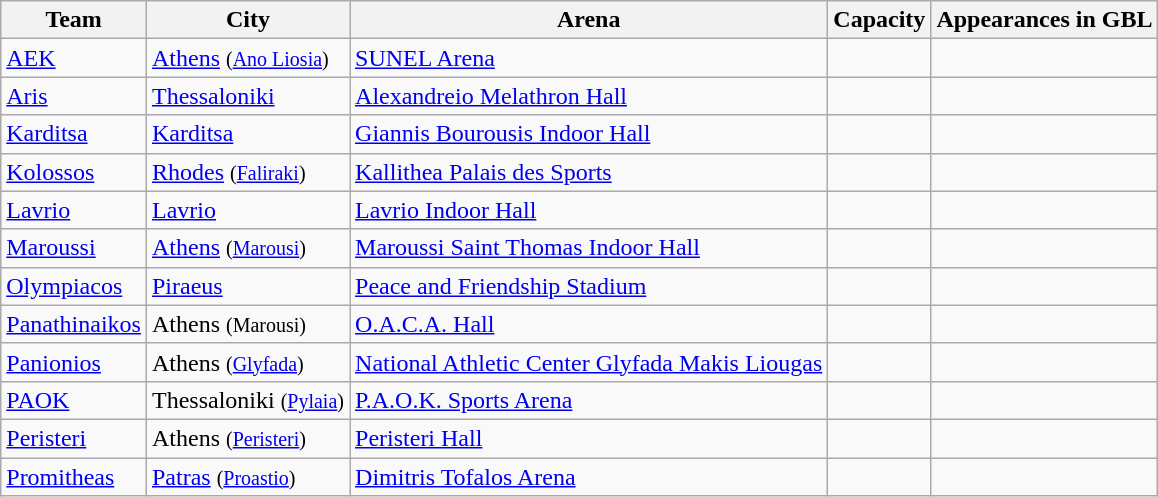<table class="wikitable sortable">
<tr>
<th>Team</th>
<th>City</th>
<th>Arena</th>
<th>Capacity</th>
<th>Appearances in GBL</th>
</tr>
<tr>
<td><a href='#'>AEK</a></td>
<td><a href='#'>Athens</a> <small>(<a href='#'>Ano Liosia</a>)</small></td>
<td><a href='#'>SUNEL Arena</a></td>
<td align="center"></td>
<td></td>
</tr>
<tr>
<td><a href='#'>Aris</a></td>
<td><a href='#'>Thessaloniki</a></td>
<td><a href='#'>Alexandreio Melathron Hall</a></td>
<td align="center"></td>
<td></td>
</tr>
<tr>
<td><a href='#'>Karditsa</a></td>
<td><a href='#'>Karditsa</a></td>
<td><a href='#'>Giannis Bourousis Indoor Hall</a></td>
<td align="center"></td>
<td></td>
</tr>
<tr>
<td><a href='#'>Kolossos</a></td>
<td><a href='#'>Rhodes</a> <small>(<a href='#'>Faliraki</a>)</small></td>
<td><a href='#'>Kallithea Palais des Sports</a></td>
<td align="center"></td>
<td></td>
</tr>
<tr>
<td><a href='#'>Lavrio</a></td>
<td><a href='#'>Lavrio</a></td>
<td><a href='#'>Lavrio Indoor Hall</a></td>
<td align="center"></td>
<td></td>
</tr>
<tr>
<td><a href='#'>Maroussi</a></td>
<td><a href='#'>Athens</a> <small>(<a href='#'>Marousi</a>)</small></td>
<td><a href='#'>Maroussi Saint Thomas Indoor Hall</a></td>
<td align="center"></td>
<td></td>
</tr>
<tr>
<td><a href='#'>Olympiacos</a></td>
<td><a href='#'>Piraeus</a></td>
<td><a href='#'>Peace and Friendship Stadium</a></td>
<td align="center"></td>
<td></td>
</tr>
<tr>
<td><a href='#'>Panathinaikos</a></td>
<td>Athens <small>(Marousi)</small></td>
<td><a href='#'>O.A.C.A. Hall</a></td>
<td align="center"></td>
<td></td>
</tr>
<tr>
<td><a href='#'>Panionios</a></td>
<td>Athens <small>(<a href='#'>Glyfada</a>)</small></td>
<td><a href='#'>National Athletic Center Glyfada Makis Liougas</a></td>
<td align="center"></td>
<td></td>
</tr>
<tr>
<td><a href='#'>PAOK</a></td>
<td>Thessaloniki <small>(<a href='#'>Pylaia</a>)</small></td>
<td><a href='#'>P.A.O.K. Sports Arena</a></td>
<td align="center"></td>
<td></td>
</tr>
<tr>
<td><a href='#'>Peristeri</a></td>
<td>Athens <small>(<a href='#'>Peristeri</a>)</small></td>
<td><a href='#'>Peristeri Hall</a></td>
<td align="center"></td>
<td></td>
</tr>
<tr>
<td><a href='#'>Promitheas</a></td>
<td><a href='#'>Patras</a> <small>(<a href='#'>Proastio</a>)</small></td>
<td><a href='#'>Dimitris Tofalos Arena</a></td>
<td align="center"></td>
<td></td>
</tr>
</table>
